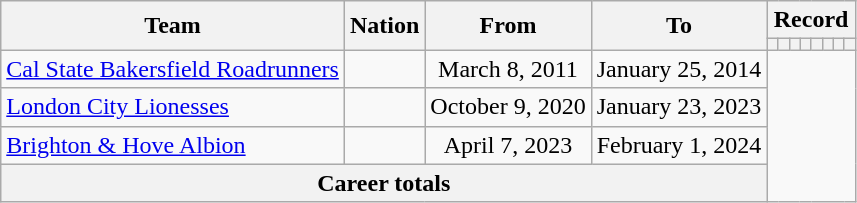<table class="wikitable" style="text-align: center">
<tr>
<th rowspan="2">Team</th>
<th rowspan="2">Nation</th>
<th rowspan="2">From</th>
<th rowspan="2">To</th>
<th colspan="8">Record</th>
</tr>
<tr>
<th></th>
<th></th>
<th></th>
<th></th>
<th></th>
<th></th>
<th></th>
<th></th>
</tr>
<tr>
<td align="left"><a href='#'>Cal State Bakersfield Roadrunners</a></td>
<td align="left"></td>
<td>March 8, 2011</td>
<td>January 25, 2014<br></td>
</tr>
<tr>
<td align="left"><a href='#'>London City Lionesses</a></td>
<td align="left"></td>
<td>October 9, 2020</td>
<td>January 23, 2023<br></td>
</tr>
<tr>
<td align="left"><a href='#'>Brighton & Hove Albion</a></td>
<td align="left"></td>
<td>April 7, 2023</td>
<td>February 1, 2024<br></td>
</tr>
<tr>
<th colspan="4">Career totals<br></th>
</tr>
</table>
